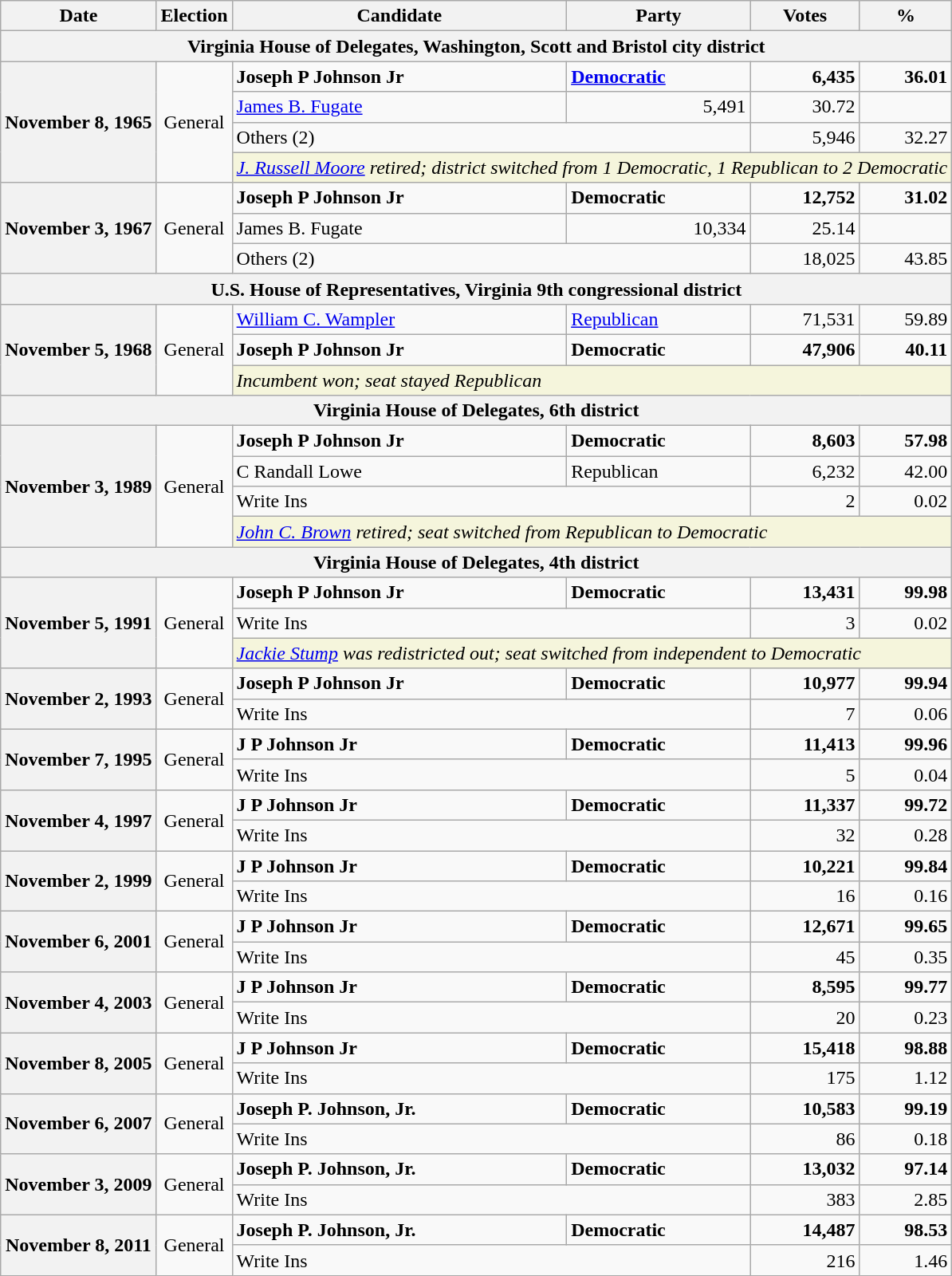<table class="wikitable">
<tr>
<th>Date</th>
<th>Election</th>
<th>Candidate</th>
<th>Party</th>
<th>Votes</th>
<th>%</th>
</tr>
<tr>
<th colspan="6">Virginia House of Delegates, Washington, Scott and Bristol city district</th>
</tr>
<tr>
<th rowspan="4">November 8, 1965</th>
<td rowspan="4" align="center">General</td>
<td><strong>Joseph P Johnson Jr</strong></td>
<td><strong><a href='#'>Democratic</a></strong></td>
<td align="right"><strong>6,435</strong></td>
<td align="right"><strong>36.01</strong></td>
</tr>
<tr>
<td><a href='#'>James B. Fugate</a></td>
<td align="right">5,491</td>
<td align="right">30.72</td>
</tr>
<tr>
<td colspan="2">Others (2)</td>
<td align="right">5,946</td>
<td align="right">32.27</td>
</tr>
<tr>
<td colspan="4" style="background:Beige"><em><a href='#'>J. Russell Moore</a> retired; district switched from 1 Democratic, 1 Republican to 2 Democratic</em></td>
</tr>
<tr>
<th rowspan="3">November 3, 1967</th>
<td rowspan="3" align="center">General</td>
<td><strong>Joseph P Johnson Jr</strong></td>
<td><strong>Democratic</strong></td>
<td align="right"><strong>12,752</strong></td>
<td align="right"><strong>31.02</strong></td>
</tr>
<tr>
<td>James B. Fugate</td>
<td align="right">10,334</td>
<td align="right">25.14</td>
</tr>
<tr>
<td colspan="2">Others (2)</td>
<td align="right">18,025</td>
<td align="right">43.85</td>
</tr>
<tr>
<th colspan="6">U.S. House of Representatives, Virginia 9th congressional district</th>
</tr>
<tr>
<th rowspan="3">November 5, 1968</th>
<td rowspan="3" align="center">General</td>
<td><a href='#'>William C. Wampler</a></td>
<td><a href='#'>Republican</a></td>
<td align="right">71,531</td>
<td align="right">59.89</td>
</tr>
<tr>
<td><strong>Joseph P Johnson Jr</strong></td>
<td><strong>Democratic</strong></td>
<td align="right"><strong>47,906</strong></td>
<td align="right"><strong>40.11</strong></td>
</tr>
<tr>
<td colspan="4" style="background:Beige"><em>Incumbent won; seat stayed Republican</em></td>
</tr>
<tr>
<th colspan="6">Virginia House of Delegates, 6th district</th>
</tr>
<tr>
<th rowspan="4">November 3, 1989</th>
<td rowspan="4" align="center">General</td>
<td><strong>Joseph P Johnson Jr</strong></td>
<td><strong>Democratic</strong></td>
<td align="right"><strong>8,603</strong></td>
<td align="right"><strong>57.98</strong></td>
</tr>
<tr>
<td>C Randall Lowe</td>
<td>Republican</td>
<td align="right">6,232</td>
<td align="right">42.00</td>
</tr>
<tr>
<td colspan="2">Write Ins</td>
<td align="right">2</td>
<td align="right">0.02</td>
</tr>
<tr>
<td colspan="4" style="background:Beige"><em><a href='#'>John C. Brown</a> retired; seat switched from Republican to Democratic</em></td>
</tr>
<tr>
<th colspan="6">Virginia House of Delegates, 4th district</th>
</tr>
<tr>
<th rowspan="3">November 5, 1991</th>
<td rowspan="3" align="center">General</td>
<td><strong>Joseph P Johnson Jr</strong></td>
<td><strong>Democratic</strong></td>
<td align="right"><strong>13,431</strong></td>
<td align="right"><strong>99.98</strong></td>
</tr>
<tr>
<td colspan="2">Write Ins</td>
<td align="right">3</td>
<td align="right">0.02</td>
</tr>
<tr>
<td colspan="4" style="background:Beige"><em><a href='#'>Jackie Stump</a> was redistricted out; seat switched from independent to Democratic</em></td>
</tr>
<tr>
<th rowspan="2">November 2, 1993</th>
<td rowspan="2" align="center">General</td>
<td><strong>Joseph P Johnson Jr</strong></td>
<td><strong>Democratic</strong></td>
<td align="right"><strong>10,977</strong></td>
<td align="right"><strong>99.94</strong></td>
</tr>
<tr>
<td colspan="2">Write Ins</td>
<td align="right">7</td>
<td align="right">0.06</td>
</tr>
<tr>
<th rowspan="2">November 7, 1995</th>
<td rowspan="2" align="center">General</td>
<td><strong>J P Johnson Jr</strong></td>
<td><strong>Democratic</strong></td>
<td align="right"><strong>11,413</strong></td>
<td align="right"><strong>99.96</strong></td>
</tr>
<tr>
<td colspan="2">Write Ins</td>
<td align="right">5</td>
<td align="right">0.04</td>
</tr>
<tr>
<th rowspan="2">November 4, 1997</th>
<td rowspan="2" align="center">General</td>
<td><strong>J P Johnson Jr</strong></td>
<td><strong>Democratic</strong></td>
<td align="right"><strong>11,337</strong></td>
<td align="right"><strong>99.72</strong></td>
</tr>
<tr>
<td colspan="2">Write Ins</td>
<td align="right">32</td>
<td align="right">0.28</td>
</tr>
<tr>
<th rowspan="2">November 2, 1999</th>
<td rowspan="2" align="center">General</td>
<td><strong>J P Johnson Jr</strong></td>
<td><strong>Democratic</strong></td>
<td align="right"><strong>10,221</strong></td>
<td align="right"><strong>99.84</strong></td>
</tr>
<tr>
<td colspan="2">Write Ins</td>
<td align="right">16</td>
<td align="right">0.16</td>
</tr>
<tr>
<th rowspan="2">November 6, 2001</th>
<td rowspan="2" align="center">General</td>
<td><strong>J P Johnson Jr</strong></td>
<td><strong>Democratic</strong></td>
<td align="right"><strong>12,671</strong></td>
<td align="right"><strong>99.65</strong></td>
</tr>
<tr>
<td colspan="2">Write Ins</td>
<td align="right">45</td>
<td align="right">0.35</td>
</tr>
<tr>
<th rowspan="2">November 4, 2003</th>
<td rowspan="2" align="center">General</td>
<td><strong>J P Johnson Jr</strong></td>
<td><strong>Democratic</strong></td>
<td align="right"><strong>8,595</strong></td>
<td align="right"><strong>99.77</strong></td>
</tr>
<tr>
<td colspan="2">Write Ins</td>
<td align="right">20</td>
<td align="right">0.23</td>
</tr>
<tr>
<th rowspan="2">November 8, 2005</th>
<td rowspan="2" align="center">General</td>
<td><strong>J P Johnson Jr</strong></td>
<td><strong>Democratic</strong></td>
<td align="right"><strong>15,418</strong></td>
<td align="right"><strong>98.88</strong></td>
</tr>
<tr>
<td colspan="2">Write Ins</td>
<td align="right">175</td>
<td align="right">1.12</td>
</tr>
<tr>
<th rowspan="2">November 6, 2007</th>
<td rowspan="2" align="center">General</td>
<td><strong>Joseph P. Johnson, Jr.</strong></td>
<td><strong>Democratic</strong></td>
<td align="right"><strong>10,583</strong></td>
<td align="right"><strong>99.19</strong></td>
</tr>
<tr>
<td colspan="2">Write Ins</td>
<td align="right">86</td>
<td align="right">0.18</td>
</tr>
<tr>
<th rowspan="2">November 3, 2009</th>
<td rowspan="2" align="center">General</td>
<td><strong>Joseph P. Johnson, Jr.</strong></td>
<td><strong>Democratic</strong></td>
<td align="right"><strong>13,032</strong></td>
<td align="right"><strong>97.14</strong></td>
</tr>
<tr>
<td colspan="2">Write Ins</td>
<td align="right">383</td>
<td align="right">2.85</td>
</tr>
<tr>
<th rowspan="2">November 8, 2011</th>
<td rowspan="2" align="center">General</td>
<td><strong>Joseph P. Johnson, Jr.</strong></td>
<td><strong>Democratic</strong></td>
<td align="right"><strong>14,487</strong></td>
<td align="right"><strong>98.53</strong></td>
</tr>
<tr>
<td colspan="2">Write Ins</td>
<td align="right">216</td>
<td align="right">1.46</td>
</tr>
</table>
